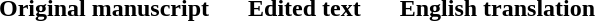<table cellpadding="12">
<tr>
<th></th>
<th>Original manuscript</th>
<th>Edited text</th>
<th>English translation</th>
</tr>
<tr>
<td></td>
<td></td>
<td></td>
<td></td>
</tr>
</table>
